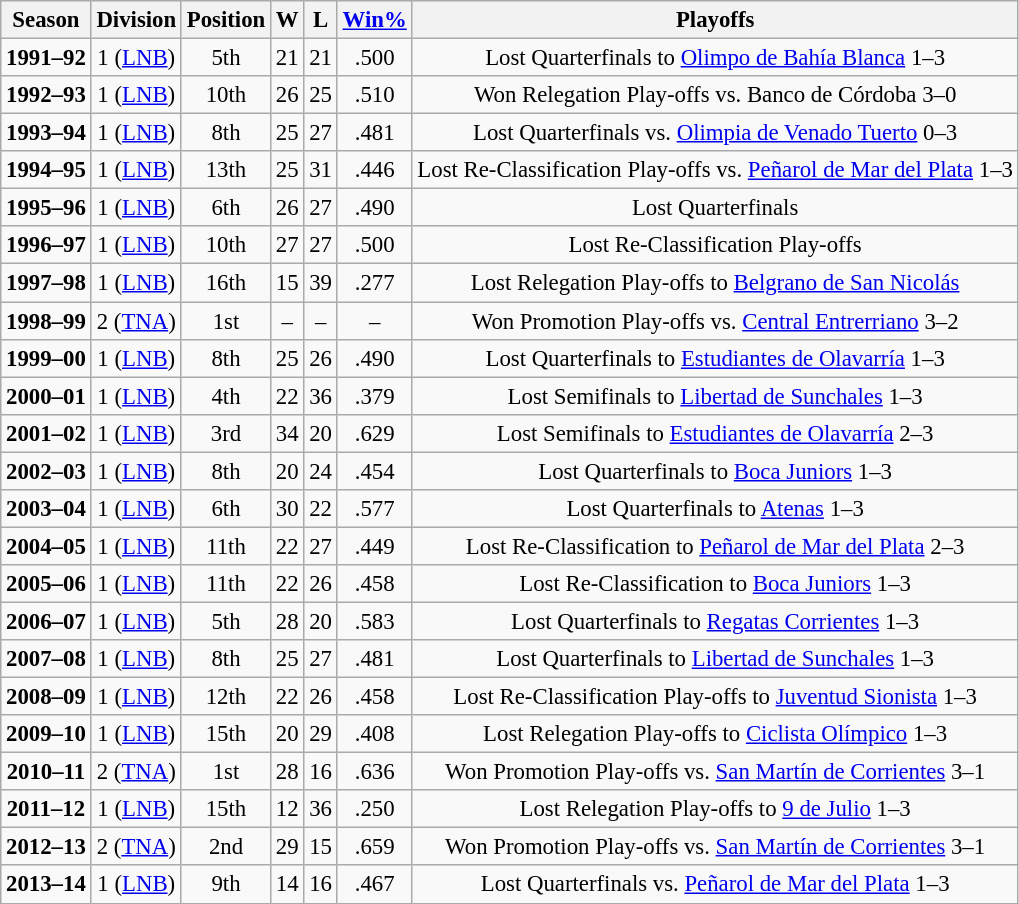<table class="wikitable plainrowheaders sortable" style="text-align:center; font-size:95%" summary="Season (sortable), Tier, Position, Wins (sortable), Losses (sortable), Win% (sortable), Playoffs">
<tr>
<th scope="col">Season</th>
<th scope="col">Division</th>
<th scope="col">Position</th>
<th scope="col">W</th>
<th scope="col">L</th>
<th scope="col"><a href='#'>Win%</a></th>
<th scope="col" class="unsortable">Playoffs</th>
</tr>
<tr>
<th scope="row" style="background-color:transparent;">1991–92</th>
<td>1 (<a href='#'>LNB</a>)</td>
<td>5th</td>
<td>21</td>
<td>21</td>
<td>.500</td>
<td>Lost Quarterfinals to <a href='#'>Olimpo de Bahía Blanca</a> 1–3</td>
</tr>
<tr>
<th scope="row" style="background-color:transparent;">1992–93</th>
<td>1 (<a href='#'>LNB</a>)</td>
<td>10th</td>
<td>26</td>
<td>25</td>
<td>.510</td>
<td>Won Relegation Play-offs vs. Banco de Córdoba 3–0</td>
</tr>
<tr>
<th scope="row" style="background-color:transparent;">1993–94</th>
<td>1 (<a href='#'>LNB</a>)</td>
<td>8th</td>
<td>25</td>
<td>27</td>
<td>.481</td>
<td>Lost Quarterfinals vs. <a href='#'>Olimpia de Venado Tuerto</a> 0–3</td>
</tr>
<tr>
<th scope="row" style="background-color:transparent;">1994–95</th>
<td>1 (<a href='#'>LNB</a>)</td>
<td>13th</td>
<td>25</td>
<td>31</td>
<td>.446</td>
<td>Lost Re-Classification Play-offs vs. <a href='#'>Peñarol de Mar del Plata</a> 1–3</td>
</tr>
<tr>
<th scope="row" style="background-color:transparent;">1995–96</th>
<td>1 (<a href='#'>LNB</a>)</td>
<td>6th</td>
<td>26</td>
<td>27</td>
<td>.490</td>
<td>Lost Quarterfinals</td>
</tr>
<tr>
<th scope="row" style="background-color:transparent;">1996–97</th>
<td>1 (<a href='#'>LNB</a>)</td>
<td>10th</td>
<td>27</td>
<td>27</td>
<td>.500</td>
<td>Lost Re-Classification Play-offs</td>
</tr>
<tr>
<th scope="row" style="background-color:transparent;">1997–98</th>
<td>1 (<a href='#'>LNB</a>)</td>
<td>16th</td>
<td>15</td>
<td>39</td>
<td>.277</td>
<td>Lost Relegation Play-offs to <a href='#'>Belgrano de San Nicolás</a></td>
</tr>
<tr>
<th scope="row" style="background-color:transparent;">1998–99</th>
<td>2 (<a href='#'>TNA</a>)</td>
<td>1st</td>
<td>–</td>
<td>–</td>
<td>–</td>
<td>Won Promotion Play-offs vs. <a href='#'>Central Entrerriano</a> 3–2</td>
</tr>
<tr>
<th scope="row" style="background-color:transparent;">1999–00</th>
<td>1 (<a href='#'>LNB</a>)</td>
<td>8th</td>
<td>25</td>
<td>26</td>
<td>.490</td>
<td>Lost Quarterfinals to <a href='#'>Estudiantes de Olavarría</a> 1–3</td>
</tr>
<tr>
<th scope="row" style="background-color:transparent;">2000–01</th>
<td>1 (<a href='#'>LNB</a>)</td>
<td>4th</td>
<td>22</td>
<td>36</td>
<td>.379</td>
<td>Lost Semifinals to <a href='#'>Libertad de Sunchales</a> 1–3</td>
</tr>
<tr>
<th scope="row" style="background-color:transparent;">2001–02</th>
<td>1 (<a href='#'>LNB</a>)</td>
<td>3rd</td>
<td>34</td>
<td>20</td>
<td>.629</td>
<td>Lost Semifinals to <a href='#'>Estudiantes de Olavarría</a> 2–3</td>
</tr>
<tr>
<th scope="row" style="background-color:transparent;">2002–03</th>
<td>1 (<a href='#'>LNB</a>)</td>
<td>8th</td>
<td>20</td>
<td>24</td>
<td>.454</td>
<td>Lost Quarterfinals to <a href='#'>Boca Juniors</a> 1–3</td>
</tr>
<tr>
<th scope="row" style="background-color:transparent;">2003–04</th>
<td>1 (<a href='#'>LNB</a>)</td>
<td>6th</td>
<td>30</td>
<td>22</td>
<td>.577</td>
<td>Lost Quarterfinals to <a href='#'>Atenas</a> 1–3</td>
</tr>
<tr>
<th scope="row" style="background-color:transparent;">2004–05</th>
<td>1 (<a href='#'>LNB</a>)</td>
<td>11th</td>
<td>22</td>
<td>27</td>
<td>.449</td>
<td>Lost Re-Classification to <a href='#'>Peñarol de Mar del Plata</a> 2–3</td>
</tr>
<tr>
<th scope="row" style="background-color:transparent;">2005–06</th>
<td>1 (<a href='#'>LNB</a>)</td>
<td>11th</td>
<td>22</td>
<td>26</td>
<td>.458</td>
<td>Lost Re-Classification to <a href='#'>Boca Juniors</a> 1–3</td>
</tr>
<tr>
<th scope="row" style="background-color:transparent;">2006–07</th>
<td>1 (<a href='#'>LNB</a>)</td>
<td>5th</td>
<td>28</td>
<td>20</td>
<td>.583</td>
<td>Lost Quarterfinals to <a href='#'>Regatas Corrientes</a> 1–3</td>
</tr>
<tr>
<th scope="row" style="background-color:transparent;">2007–08</th>
<td>1 (<a href='#'>LNB</a>)</td>
<td>8th</td>
<td>25</td>
<td>27</td>
<td>.481</td>
<td>Lost Quarterfinals to <a href='#'>Libertad de Sunchales</a> 1–3</td>
</tr>
<tr>
<th scope="row" style="background-color:transparent;">2008–09</th>
<td>1 (<a href='#'>LNB</a>)</td>
<td>12th</td>
<td>22</td>
<td>26</td>
<td>.458</td>
<td>Lost Re-Classification Play-offs to <a href='#'>Juventud Sionista</a> 1–3</td>
</tr>
<tr>
<th scope="row" style="background-color:transparent;">2009–10</th>
<td>1 (<a href='#'>LNB</a>)</td>
<td>15th</td>
<td>20</td>
<td>29</td>
<td>.408</td>
<td>Lost Relegation Play-offs to <a href='#'>Ciclista Olímpico</a> 1–3</td>
</tr>
<tr>
<th scope="row" style="background-color:transparent;">2010–11</th>
<td>2 (<a href='#'>TNA</a>)</td>
<td>1st</td>
<td>28</td>
<td>16</td>
<td>.636</td>
<td>Won Promotion Play-offs vs. <a href='#'>San Martín de Corrientes</a> 3–1</td>
</tr>
<tr>
<th scope="row" style="background-color:transparent;">2011–12</th>
<td>1 (<a href='#'>LNB</a>)</td>
<td>15th</td>
<td>12</td>
<td>36</td>
<td>.250</td>
<td>Lost Relegation Play-offs to <a href='#'>9 de Julio</a> 1–3</td>
</tr>
<tr>
<th scope="row" style="background-color:transparent;">2012–13</th>
<td>2 (<a href='#'>TNA</a>)</td>
<td>2nd</td>
<td>29</td>
<td>15</td>
<td>.659</td>
<td>Won Promotion Play-offs vs. <a href='#'>San Martín de Corrientes</a> 3–1</td>
</tr>
<tr>
<th scope="row" style="background-color:transparent;">2013–14</th>
<td>1 (<a href='#'>LNB</a>)</td>
<td>9th</td>
<td>14</td>
<td>16</td>
<td>.467</td>
<td>Lost Quarterfinals vs. <a href='#'>Peñarol de Mar del Plata</a> 1–3</td>
</tr>
</table>
